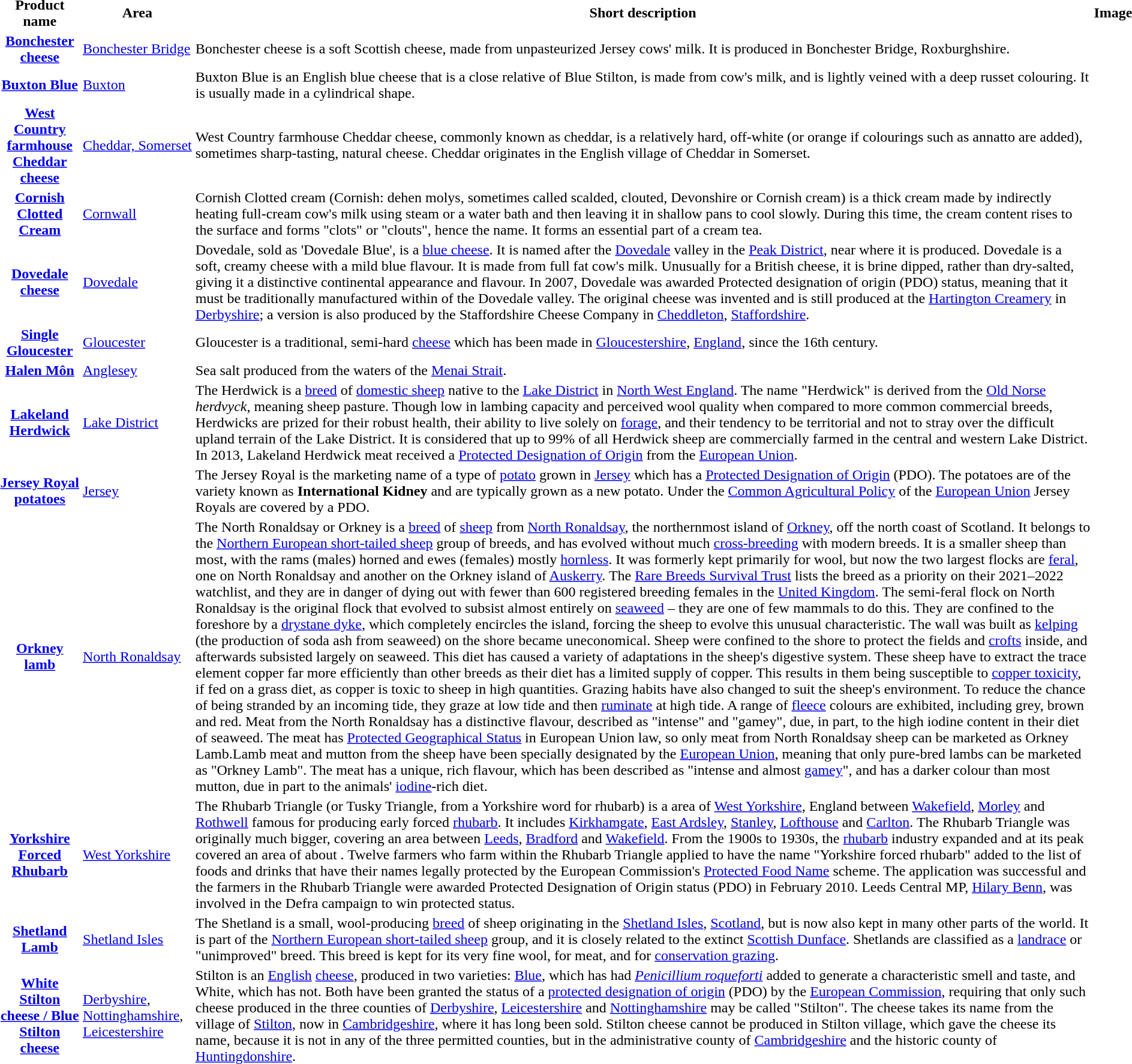<table>
<tr>
<th>Product name</th>
<th>Area</th>
<th>Short description</th>
<th>Image</th>
</tr>
<tr>
<th><a href='#'>Bonchester cheese</a></th>
<td><a href='#'>Bonchester Bridge</a></td>
<td>Bonchester cheese is a soft Scottish cheese, made from unpasteurized Jersey cows' milk. It is produced in Bonchester Bridge, Roxburghshire.</td>
<td></td>
</tr>
<tr>
<th><a href='#'>Buxton Blue</a></th>
<td><a href='#'>Buxton</a></td>
<td>Buxton Blue is an English blue cheese that is a close relative of Blue Stilton, is made from cow's milk, and is lightly veined with a deep russet colouring. It is usually made in a cylindrical shape.</td>
<td></td>
</tr>
<tr>
<th><a href='#'>West Country farmhouse Cheddar cheese</a></th>
<td><a href='#'>Cheddar, Somerset</a></td>
<td>West Country farmhouse Cheddar cheese, commonly known as cheddar, is a relatively hard, off-white (or orange if colourings such as annatto are added), sometimes sharp-tasting, natural cheese. Cheddar originates in the English village of Cheddar in Somerset.</td>
<td></td>
</tr>
<tr>
<th><a href='#'>Cornish Clotted Cream</a></th>
<td><a href='#'>Cornwall</a></td>
<td>Cornish Clotted cream (Cornish: dehen molys, sometimes called scalded, clouted, Devonshire or Cornish cream) is a thick cream made by indirectly heating full-cream cow's milk using steam or a water bath and then leaving it in shallow pans to cool slowly. During this time, the cream content rises to the surface and forms "clots" or "clouts", hence the name. It forms an essential part of a cream tea.</td>
<td></td>
</tr>
<tr>
<th><a href='#'>Dovedale cheese</a></th>
<td><a href='#'>Dovedale</a></td>
<td>Dovedale, sold as 'Dovedale Blue', is a <a href='#'>blue cheese</a>. It is named after the <a href='#'>Dovedale</a> valley in the <a href='#'>Peak District</a>, near where it is produced. Dovedale is a soft, creamy cheese with a mild blue flavour. It is made from full fat cow's milk. Unusually for a British cheese, it is brine dipped, rather than dry-salted, giving it a distinctive continental appearance and flavour. In 2007, Dovedale was awarded Protected designation of origin (PDO) status, meaning that it must be traditionally manufactured within  of the Dovedale valley. The original cheese was invented and is still produced at the <a href='#'>Hartington Creamery</a> in <a href='#'>Derbyshire</a>; a version is also produced by the Staffordshire Cheese Company in <a href='#'>Cheddleton</a>, <a href='#'>Staffordshire</a>.</td>
<td></td>
</tr>
<tr>
<th><a href='#'>Single Gloucester</a></th>
<td><a href='#'>Gloucester</a></td>
<td>Gloucester is a traditional, semi-hard <a href='#'>cheese</a> which has been made in <a href='#'>Gloucestershire</a>, <a href='#'>England</a>, since the 16th century.</td>
<td></td>
</tr>
<tr>
<th><strong><a href='#'>Halen Môn</a></strong></th>
<td><a href='#'>Anglesey</a></td>
<td>Sea salt produced from the waters of the <a href='#'>Menai Strait</a>.</td>
<td></td>
</tr>
<tr>
<th><a href='#'>Lakeland Herdwick</a></th>
<td><a href='#'>Lake District</a></td>
<td>The Herdwick is a <a href='#'>breed</a> of <a href='#'>domestic sheep</a> native to the <a href='#'>Lake District</a> in <a href='#'>North West England</a>. The name "Herdwick" is derived from the <a href='#'>Old Norse</a> <em>herdvyck</em>, meaning sheep pasture. Though low in lambing capacity and perceived wool quality when compared to more common commercial breeds, Herdwicks are prized for their robust health, their ability to live solely on <a href='#'>forage</a>, and their tendency to be territorial and not to stray over the difficult upland terrain of the Lake District. It is considered that up to 99% of all Herdwick sheep are commercially farmed in the central and western Lake District. In 2013, Lakeland Herdwick meat received a <a href='#'>Protected Designation of Origin</a> from the <a href='#'>European Union</a>.</td>
<td></td>
</tr>
<tr>
<th><a href='#'>Jersey Royal potatoes</a></th>
<td><a href='#'>Jersey</a></td>
<td>The Jersey Royal is the marketing name of a type of <a href='#'>potato</a> grown in <a href='#'>Jersey</a> which has a <a href='#'>Protected Designation of Origin</a> (PDO). The potatoes are of the variety known as <strong>International Kidney</strong> and are typically grown as a new potato. Under the <a href='#'>Common Agricultural Policy</a> of the <a href='#'>European Union</a> Jersey Royals are covered by a PDO.</td>
<td></td>
</tr>
<tr>
<th><a href='#'>Orkney lamb</a></th>
<td><a href='#'>North Ronaldsay</a></td>
<td>The North Ronaldsay or Orkney is a <a href='#'>breed</a> of <a href='#'>sheep</a> from <a href='#'>North Ronaldsay</a>, the northernmost island of <a href='#'>Orkney</a>, off the north coast of Scotland. It belongs to the <a href='#'>Northern European short-tailed sheep</a> group of breeds, and has evolved without much <a href='#'>cross-breeding</a> with modern breeds. It is a smaller sheep than most, with the rams (males) horned and ewes (females) mostly <a href='#'>hornless</a>. It was formerly kept primarily for wool, but now the two largest flocks are <a href='#'>feral</a>, one on North Ronaldsay and another on the Orkney island of <a href='#'>Auskerry</a>. The <a href='#'>Rare Breeds Survival Trust</a> lists the breed as a priority on their 2021–2022 watchlist, and they are in danger of dying out with fewer than 600 registered breeding females in the <a href='#'>United Kingdom</a>. The semi-feral flock on North Ronaldsay is the original flock that evolved to subsist almost entirely on <a href='#'>seaweed</a> – they are one of few mammals to do this. They are confined to the foreshore by a  <a href='#'>drystane dyke</a>, which completely encircles the island, forcing the sheep to evolve this unusual characteristic. The wall was built as <a href='#'>kelping</a> (the production of soda ash from seaweed) on the shore became uneconomical. Sheep were confined to the shore to protect the fields and <a href='#'>crofts</a> inside, and afterwards subsisted largely on seaweed. This diet has caused a variety of adaptations in the sheep's digestive system. These sheep have to extract the trace element copper far more efficiently than other breeds as their diet has a limited supply of copper. This results in them being susceptible to <a href='#'>copper toxicity</a>, if fed on a grass diet, as copper is toxic to sheep in high quantities. Grazing habits have also changed to suit the sheep's environment. To reduce the chance of being stranded by an incoming tide, they graze at low tide and then <a href='#'>ruminate</a> at high tide. A range of <a href='#'>fleece</a> colours are exhibited, including grey, brown and red. Meat from the North Ronaldsay has a distinctive flavour, described as "intense" and "gamey", due, in part, to the high iodine content in their diet of seaweed. The meat has <a href='#'>Protected Geographical Status</a> in European Union law, so only meat from North Ronaldsay sheep can be marketed as Orkney Lamb.Lamb meat and mutton from the sheep have been specially designated by the <a href='#'>European Union</a>, meaning that only pure-bred lambs can be marketed as "Orkney Lamb". The meat has a unique, rich flavour, which has been described as "intense and almost <a href='#'>gamey</a>", and has a darker colour than most mutton, due in part to the animals' <a href='#'>iodine</a>-rich diet.</td>
<td></td>
</tr>
<tr>
<th><a href='#'>Yorkshire Forced Rhubarb</a></th>
<td><a href='#'>West Yorkshire</a></td>
<td>The Rhubarb Triangle (or Tusky Triangle, from a Yorkshire word for rhubarb) is a  area of <a href='#'>West Yorkshire</a>, England between <a href='#'>Wakefield</a>, <a href='#'>Morley</a> and <a href='#'>Rothwell</a> famous for producing early forced <a href='#'>rhubarb</a>. It includes <a href='#'>Kirkhamgate</a>, <a href='#'>East Ardsley</a>, <a href='#'>Stanley</a>, <a href='#'>Lofthouse</a> and <a href='#'>Carlton</a>. The Rhubarb Triangle was originally much bigger, covering an area between <a href='#'>Leeds</a>, <a href='#'>Bradford</a> and <a href='#'>Wakefield</a>. From the 1900s to 1930s, the <a href='#'>rhubarb</a> industry expanded and at its peak covered an area of about . Twelve farmers who farm within the Rhubarb Triangle applied to have the name "Yorkshire forced rhubarb" added to the list of foods and drinks that have their names legally protected by the European Commission's <a href='#'>Protected Food Name</a> scheme. The application was successful and the farmers in the Rhubarb Triangle were awarded Protected Designation of Origin status (PDO) in February 2010. Leeds Central MP, <a href='#'>Hilary Benn</a>, was involved in the Defra campaign to win protected status.</td>
<td></td>
</tr>
<tr>
<th><a href='#'>Shetland Lamb</a></th>
<td><a href='#'>Shetland Isles</a></td>
<td>The Shetland is a small, wool-producing <a href='#'>breed</a> of sheep originating in the <a href='#'>Shetland Isles</a>, <a href='#'>Scotland</a>, but is now also kept in many other parts of the world. It is part of the <a href='#'>Northern European short-tailed sheep</a> group, and it is closely related to the extinct <a href='#'>Scottish Dunface</a>. Shetlands are classified as a <a href='#'>landrace</a> or "unimproved" breed. This breed is kept for its very fine wool, for meat, and for <a href='#'>conservation grazing</a>.</td>
<td></td>
</tr>
<tr>
<th><a href='#'>White Stilton cheese / Blue Stilton cheese</a></th>
<td><a href='#'>Derbyshire</a>, <a href='#'>Nottinghamshire</a>, <a href='#'>Leicestershire</a></td>
<td>Stilton is an <a href='#'>English</a> <a href='#'>cheese</a>, produced in two varieties: <a href='#'>Blue</a>, which has had <em><a href='#'>Penicillium roqueforti</a></em> added to generate a characteristic smell and taste, and White, which has not. Both have been granted the status of a <a href='#'>protected designation of origin</a> (PDO) by the <a href='#'>European Commission</a>, requiring that only such cheese produced in the three counties of <a href='#'>Derbyshire</a>, <a href='#'>Leicestershire</a> and <a href='#'>Nottinghamshire</a> may be called "Stilton". The cheese takes its name from the village of <a href='#'>Stilton</a>, now in <a href='#'>Cambridgeshire</a>, where it has long been sold. Stilton cheese cannot be produced in Stilton village, which gave the cheese its name, because it is not in any of the three permitted counties, but in the administrative county of <a href='#'>Cambridgeshire</a> and the historic county of <a href='#'>Huntingdonshire</a>.</td>
<td></td>
</tr>
</table>
